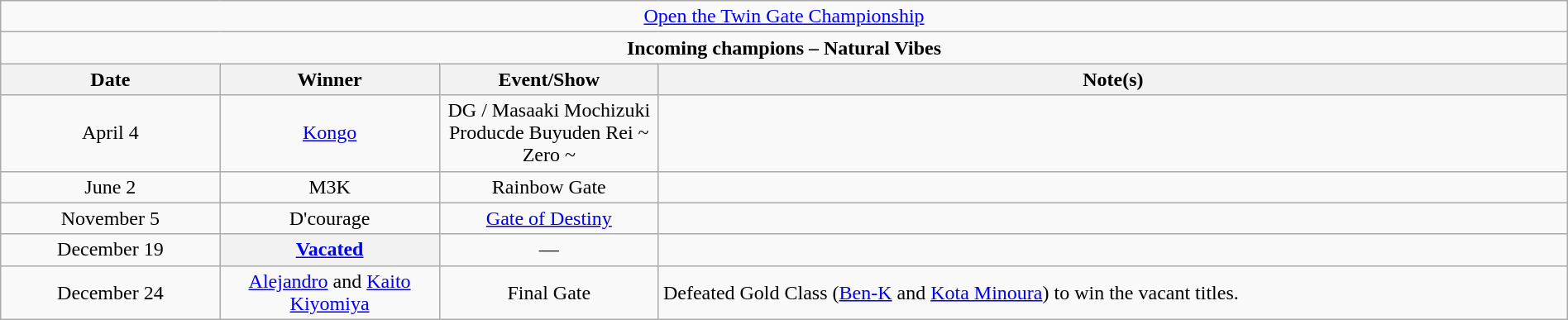<table class="wikitable" style="text-align:center; width:100%;">
<tr>
<td colspan="5" style="text-align: center;"><a href='#'>Open the Twin Gate Championship</a></td>
</tr>
<tr>
<td colspan="5" style="text-align: center;"><strong>Incoming champions – Natural Vibes </strong></td>
</tr>
<tr>
<th width=14%>Date</th>
<th width=14%>Winner</th>
<th width=14%>Event/Show</th>
<th width=58%>Note(s)</th>
</tr>
<tr>
<td>April 4</td>
<td><a href='#'>Kongo</a><br></td>
<td>DG / Masaaki Mochizuki Producde Buyuden Rei ~ Zero ~</td>
<td></td>
</tr>
<tr>
<td>June 2</td>
<td>M3K<br></td>
<td>Rainbow Gate<br></td>
<td></td>
</tr>
<tr>
<td>November 5</td>
<td>D'courage<br></td>
<td><a href='#'>Gate of Destiny</a></td>
<td></td>
</tr>
<tr>
<td>December 19</td>
<th><a href='#'>Vacated</a></th>
<td>—</td>
<td></td>
</tr>
<tr>
<td>December 24</td>
<td><a href='#'>Alejandro</a> and <a href='#'>Kaito Kiyomiya</a></td>
<td>Final Gate</td>
<td align=left>Defeated Gold Class (<a href='#'>Ben-K</a> and <a href='#'>Kota Minoura</a>) to win the vacant titles.</td>
</tr>
</table>
